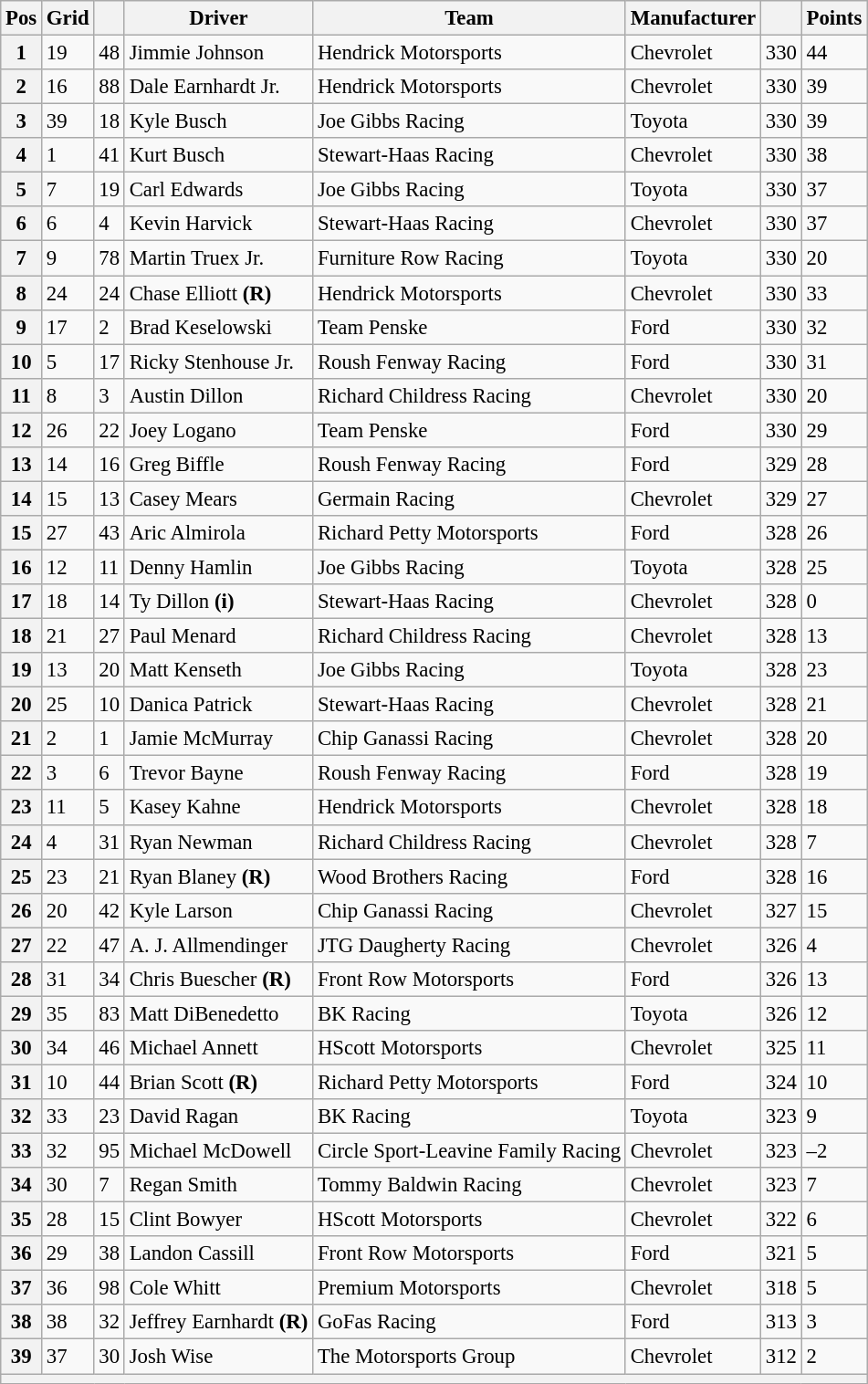<table class="wikitable" style="font-size:95%">
<tr>
<th>Pos</th>
<th>Grid</th>
<th></th>
<th>Driver</th>
<th>Team</th>
<th>Manufacturer</th>
<th></th>
<th>Points</th>
</tr>
<tr>
<th>1</th>
<td>19</td>
<td>48</td>
<td>Jimmie Johnson</td>
<td>Hendrick Motorsports</td>
<td>Chevrolet</td>
<td>330</td>
<td>44</td>
</tr>
<tr>
<th>2</th>
<td>16</td>
<td>88</td>
<td>Dale Earnhardt Jr.</td>
<td>Hendrick Motorsports</td>
<td>Chevrolet</td>
<td>330</td>
<td>39</td>
</tr>
<tr>
<th>3</th>
<td>39</td>
<td>18</td>
<td>Kyle Busch</td>
<td>Joe Gibbs Racing</td>
<td>Toyota</td>
<td>330</td>
<td>39</td>
</tr>
<tr>
<th>4</th>
<td>1</td>
<td>41</td>
<td>Kurt Busch</td>
<td>Stewart-Haas Racing</td>
<td>Chevrolet</td>
<td>330</td>
<td>38</td>
</tr>
<tr>
<th>5</th>
<td>7</td>
<td>19</td>
<td>Carl Edwards</td>
<td>Joe Gibbs Racing</td>
<td>Toyota</td>
<td>330</td>
<td>37</td>
</tr>
<tr>
<th>6</th>
<td>6</td>
<td>4</td>
<td>Kevin Harvick</td>
<td>Stewart-Haas Racing</td>
<td>Chevrolet</td>
<td>330</td>
<td>37</td>
</tr>
<tr>
<th>7</th>
<td>9</td>
<td>78</td>
<td>Martin Truex Jr.</td>
<td>Furniture Row Racing</td>
<td>Toyota</td>
<td>330</td>
<td>20</td>
</tr>
<tr>
<th>8</th>
<td>24</td>
<td>24</td>
<td>Chase Elliott <strong>(R)</strong></td>
<td>Hendrick Motorsports</td>
<td>Chevrolet</td>
<td>330</td>
<td>33</td>
</tr>
<tr>
<th>9</th>
<td>17</td>
<td>2</td>
<td>Brad Keselowski</td>
<td>Team Penske</td>
<td>Ford</td>
<td>330</td>
<td>32</td>
</tr>
<tr>
<th>10</th>
<td>5</td>
<td>17</td>
<td>Ricky Stenhouse Jr.</td>
<td>Roush Fenway Racing</td>
<td>Ford</td>
<td>330</td>
<td>31</td>
</tr>
<tr>
<th>11</th>
<td>8</td>
<td>3</td>
<td>Austin Dillon</td>
<td>Richard Childress Racing</td>
<td>Chevrolet</td>
<td>330</td>
<td>20</td>
</tr>
<tr>
<th>12</th>
<td>26</td>
<td>22</td>
<td>Joey Logano</td>
<td>Team Penske</td>
<td>Ford</td>
<td>330</td>
<td>29</td>
</tr>
<tr>
<th>13</th>
<td>14</td>
<td>16</td>
<td>Greg Biffle</td>
<td>Roush Fenway Racing</td>
<td>Ford</td>
<td>329</td>
<td>28</td>
</tr>
<tr>
<th>14</th>
<td>15</td>
<td>13</td>
<td>Casey Mears</td>
<td>Germain Racing</td>
<td>Chevrolet</td>
<td>329</td>
<td>27</td>
</tr>
<tr>
<th>15</th>
<td>27</td>
<td>43</td>
<td>Aric Almirola</td>
<td>Richard Petty Motorsports</td>
<td>Ford</td>
<td>328</td>
<td>26</td>
</tr>
<tr>
<th>16</th>
<td>12</td>
<td>11</td>
<td>Denny Hamlin</td>
<td>Joe Gibbs Racing</td>
<td>Toyota</td>
<td>328</td>
<td>25</td>
</tr>
<tr>
<th>17</th>
<td>18</td>
<td>14</td>
<td>Ty Dillon <strong>(i)</strong></td>
<td>Stewart-Haas Racing</td>
<td>Chevrolet</td>
<td>328</td>
<td>0</td>
</tr>
<tr>
<th>18</th>
<td>21</td>
<td>27</td>
<td>Paul Menard</td>
<td>Richard Childress Racing</td>
<td>Chevrolet</td>
<td>328</td>
<td>13</td>
</tr>
<tr>
<th>19</th>
<td>13</td>
<td>20</td>
<td>Matt Kenseth</td>
<td>Joe Gibbs Racing</td>
<td>Toyota</td>
<td>328</td>
<td>23</td>
</tr>
<tr>
<th>20</th>
<td>25</td>
<td>10</td>
<td>Danica Patrick</td>
<td>Stewart-Haas Racing</td>
<td>Chevrolet</td>
<td>328</td>
<td>21</td>
</tr>
<tr>
<th>21</th>
<td>2</td>
<td>1</td>
<td>Jamie McMurray</td>
<td>Chip Ganassi Racing</td>
<td>Chevrolet</td>
<td>328</td>
<td>20</td>
</tr>
<tr>
<th>22</th>
<td>3</td>
<td>6</td>
<td>Trevor Bayne</td>
<td>Roush Fenway Racing</td>
<td>Ford</td>
<td>328</td>
<td>19</td>
</tr>
<tr>
<th>23</th>
<td>11</td>
<td>5</td>
<td>Kasey Kahne</td>
<td>Hendrick Motorsports</td>
<td>Chevrolet</td>
<td>328</td>
<td>18</td>
</tr>
<tr>
<th>24</th>
<td>4</td>
<td>31</td>
<td>Ryan Newman</td>
<td>Richard Childress Racing</td>
<td>Chevrolet</td>
<td>328</td>
<td>7</td>
</tr>
<tr>
<th>25</th>
<td>23</td>
<td>21</td>
<td>Ryan Blaney <strong>(R)</strong></td>
<td>Wood Brothers Racing</td>
<td>Ford</td>
<td>328</td>
<td>16</td>
</tr>
<tr>
<th>26</th>
<td>20</td>
<td>42</td>
<td>Kyle Larson</td>
<td>Chip Ganassi Racing</td>
<td>Chevrolet</td>
<td>327</td>
<td>15</td>
</tr>
<tr>
<th>27</th>
<td>22</td>
<td>47</td>
<td>A. J. Allmendinger</td>
<td>JTG Daugherty Racing</td>
<td>Chevrolet</td>
<td>326</td>
<td>4</td>
</tr>
<tr>
<th>28</th>
<td>31</td>
<td>34</td>
<td>Chris Buescher <strong>(R)</strong></td>
<td>Front Row Motorsports</td>
<td>Ford</td>
<td>326</td>
<td>13</td>
</tr>
<tr>
<th>29</th>
<td>35</td>
<td>83</td>
<td>Matt DiBenedetto</td>
<td>BK Racing</td>
<td>Toyota</td>
<td>326</td>
<td>12</td>
</tr>
<tr>
<th>30</th>
<td>34</td>
<td>46</td>
<td>Michael Annett</td>
<td>HScott Motorsports</td>
<td>Chevrolet</td>
<td>325</td>
<td>11</td>
</tr>
<tr>
<th>31</th>
<td>10</td>
<td>44</td>
<td>Brian Scott <strong>(R)</strong></td>
<td>Richard Petty Motorsports</td>
<td>Ford</td>
<td>324</td>
<td>10</td>
</tr>
<tr>
<th>32</th>
<td>33</td>
<td>23</td>
<td>David Ragan</td>
<td>BK Racing</td>
<td>Toyota</td>
<td>323</td>
<td>9</td>
</tr>
<tr>
<th>33</th>
<td>32</td>
<td>95</td>
<td>Michael McDowell</td>
<td>Circle Sport-Leavine Family Racing</td>
<td>Chevrolet</td>
<td>323</td>
<td>–2</td>
</tr>
<tr>
<th>34</th>
<td>30</td>
<td>7</td>
<td>Regan Smith</td>
<td>Tommy Baldwin Racing</td>
<td>Chevrolet</td>
<td>323</td>
<td>7</td>
</tr>
<tr>
<th>35</th>
<td>28</td>
<td>15</td>
<td>Clint Bowyer</td>
<td>HScott Motorsports</td>
<td>Chevrolet</td>
<td>322</td>
<td>6</td>
</tr>
<tr>
<th>36</th>
<td>29</td>
<td>38</td>
<td>Landon Cassill</td>
<td>Front Row Motorsports</td>
<td>Ford</td>
<td>321</td>
<td>5</td>
</tr>
<tr>
<th>37</th>
<td>36</td>
<td>98</td>
<td>Cole Whitt</td>
<td>Premium Motorsports</td>
<td>Chevrolet</td>
<td>318</td>
<td>5</td>
</tr>
<tr>
<th>38</th>
<td>38</td>
<td>32</td>
<td>Jeffrey Earnhardt <strong>(R)</strong></td>
<td>GoFas Racing</td>
<td>Ford</td>
<td>313</td>
<td>3</td>
</tr>
<tr>
<th>39</th>
<td>37</td>
<td>30</td>
<td>Josh Wise</td>
<td>The Motorsports Group</td>
<td>Chevrolet</td>
<td>312</td>
<td>2</td>
</tr>
<tr class="sortbottom">
<th colspan="9"></th>
</tr>
</table>
